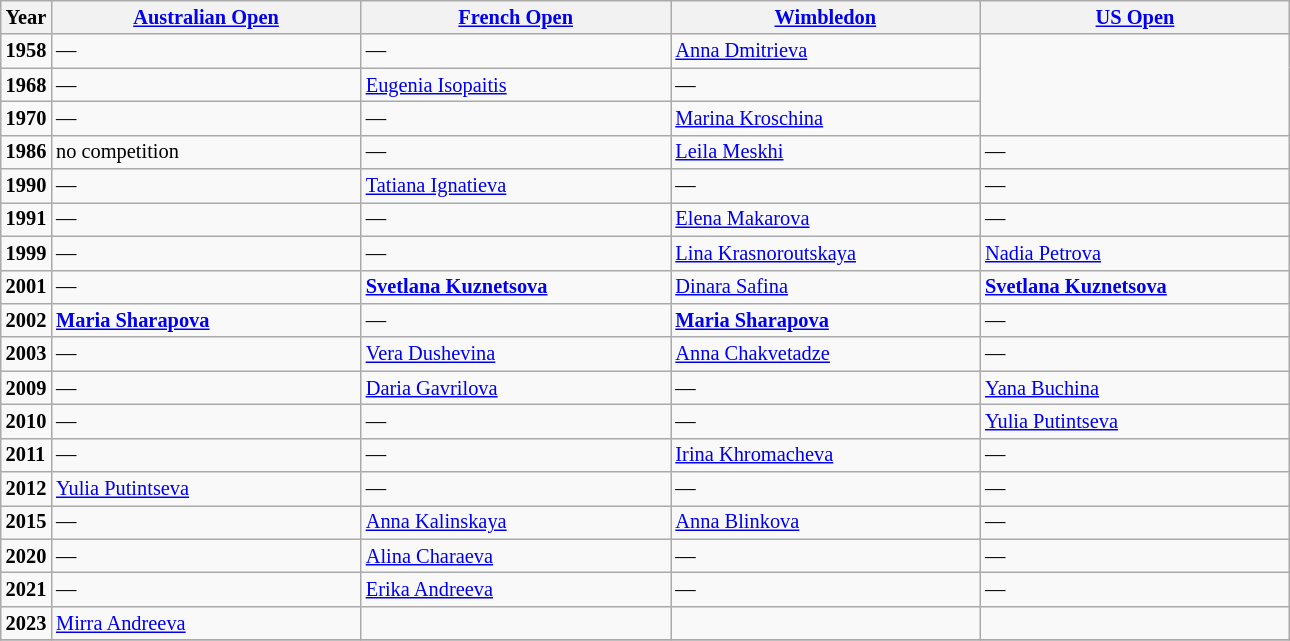<table class="wikitable sortable" style="font-size: 85%">
<tr>
<th>Year</th>
<th width=200><a href='#'>Australian Open</a></th>
<th width=200><a href='#'>French Open</a></th>
<th width=200><a href='#'>Wimbledon</a></th>
<th width=200><a href='#'>US Open</a></th>
</tr>
<tr>
<td><strong>1958</strong></td>
<td>—</td>
<td>—</td>
<td> <a href='#'>Anna Dmitrieva</a> <br> </td>
<td rowspan="3"></td>
</tr>
<tr>
<td><strong>1968</strong></td>
<td>—</td>
<td> <a href='#'>Eugenia Isopaitis</a>  <br> </td>
<td>—</td>
</tr>
<tr>
<td><strong>1970</strong></td>
<td>—</td>
<td>—</td>
<td> <a href='#'>Marina Kroschina</a>  <br> </td>
</tr>
<tr>
<td><strong>1986</strong></td>
<td>no competition</td>
<td>—</td>
<td> <a href='#'>Leila Meskhi</a>  <br> </td>
<td>—</td>
</tr>
<tr>
<td><strong>1990</strong></td>
<td>—</td>
<td> <a href='#'>Tatiana Ignatieva</a>  <br> </td>
<td>—</td>
<td>—</td>
</tr>
<tr>
<td><strong>1991</strong></td>
<td>—</td>
<td>—</td>
<td> <a href='#'>Elena Makarova</a>  <br> </td>
<td>—</td>
</tr>
<tr>
<td><strong>1999</strong></td>
<td>—</td>
<td>—</td>
<td> <a href='#'>Lina Krasnoroutskaya</a></td>
<td> <a href='#'>Nadia Petrova</a></td>
</tr>
<tr>
<td><strong>2001</strong></td>
<td>—</td>
<td> <strong><a href='#'>Svetlana Kuznetsova</a></strong></td>
<td> <a href='#'>Dinara Safina</a></td>
<td> <strong><a href='#'>Svetlana Kuznetsova</a></strong></td>
</tr>
<tr>
<td><strong>2002</strong></td>
<td> <strong><a href='#'>Maria Sharapova</a></strong></td>
<td>—</td>
<td> <strong><a href='#'>Maria Sharapova</a></strong></td>
<td>—</td>
</tr>
<tr>
<td><strong>2003</strong></td>
<td>—</td>
<td> <a href='#'>Vera Dushevina</a></td>
<td> <a href='#'>Anna Chakvetadze</a></td>
<td>—</td>
</tr>
<tr>
<td><strong>2009</strong></td>
<td>—</td>
<td> <a href='#'>Daria Gavrilova</a>  <br> </td>
<td>—</td>
<td> <a href='#'>Yana Buchina</a></td>
</tr>
<tr>
<td><strong>2010</strong></td>
<td>—</td>
<td>—</td>
<td>—</td>
<td> <a href='#'>Yulia Putintseva</a> <br> </td>
</tr>
<tr>
<td><strong>2011</strong></td>
<td>—</td>
<td>—</td>
<td> <a href='#'>Irina Khromacheva</a></td>
<td>—</td>
</tr>
<tr>
<td><strong>2012</strong></td>
<td> <a href='#'>Yulia Putintseva</a>  <br> </td>
<td>—</td>
<td>—</td>
<td>—</td>
</tr>
<tr>
<td><strong>2015</strong></td>
<td>—</td>
<td> <a href='#'>Anna Kalinskaya</a></td>
<td> <a href='#'>Anna Blinkova</a></td>
<td>—</td>
</tr>
<tr>
<td><strong>2020</strong></td>
<td>—</td>
<td> <a href='#'>Alina Charaeva</a></td>
<td>—</td>
<td>—</td>
</tr>
<tr>
<td><strong>2021</strong></td>
<td>—</td>
<td> <a href='#'>Erika Andreeva</a></td>
<td>—</td>
<td>—</td>
</tr>
<tr>
<td><strong>2023</strong></td>
<td> <a href='#'>Mirra Andreeva</a></td>
<td></td>
<td></td>
<td></td>
</tr>
<tr>
</tr>
</table>
